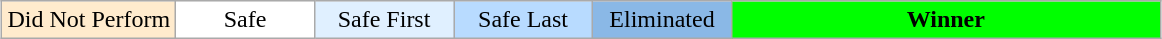<table class="wikitable" style="margin:1em auto; text-align:center;">
<tr>
<td style="background:#FFEBCD; width:15%;">Did Not Perform</td>
<td style="background:white; width:12%;">Safe</td>
<td style="background:#e0f0ff; width:12%;">Safe First</td>
<td style="background:#b8dbff; width:12%;">Safe Last</td>
<td style="background:#8ab8e6; width:12%;">Eliminated</td>
<td style="background:#00FF00;"><strong>Winner</strong></td>
</tr>
</table>
